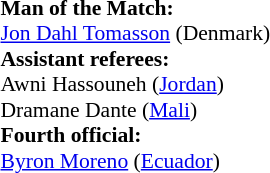<table width=100% style="font-size: 90%">
<tr>
<td><br><strong>Man of the Match:</strong>
<br><a href='#'>Jon Dahl Tomasson</a> (Denmark)<br><strong>Assistant referees:</strong>
<br>Awni Hassouneh (<a href='#'>Jordan</a>)
<br>Dramane Dante (<a href='#'>Mali</a>)
<br><strong>Fourth official:</strong>
<br><a href='#'>Byron Moreno</a> (<a href='#'>Ecuador</a>)</td>
</tr>
</table>
